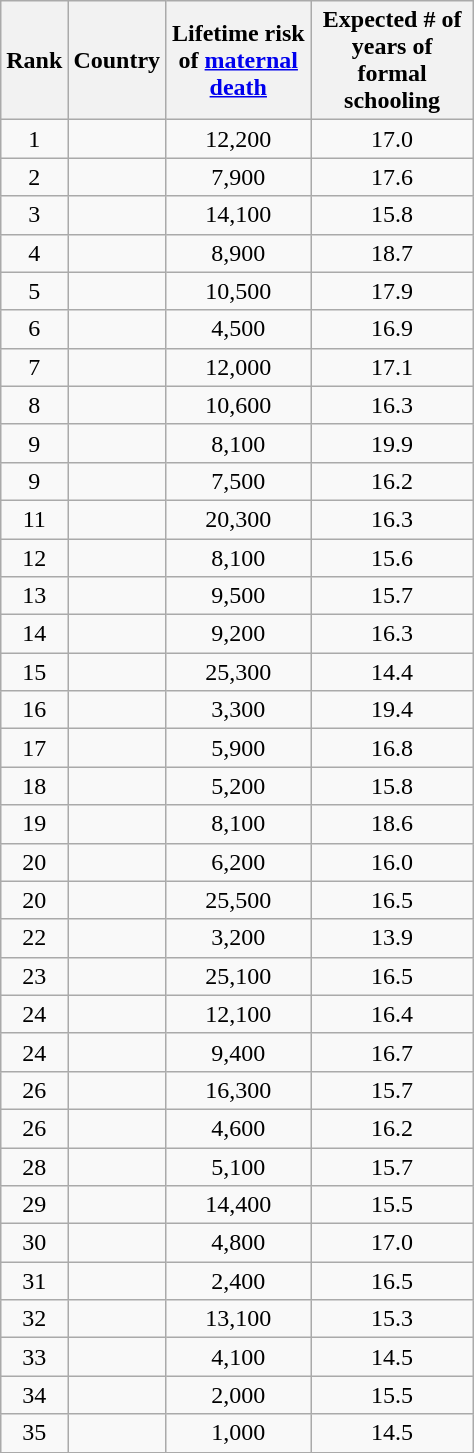<table class="wikitable sortable" style="font-size: 100%; text-align: center; width: 25%;">
<tr>
<th>Rank</th>
<th>Country</th>
<th>Lifetime risk of <a href='#'>maternal death</a></th>
<th>Expected # of years of formal schooling</th>
</tr>
<tr>
<td>1</td>
<td style="text-align: left"></td>
<td>12,200</td>
<td>17.0</td>
</tr>
<tr>
<td>2</td>
<td style="text-align: left"></td>
<td>7,900</td>
<td>17.6</td>
</tr>
<tr>
<td>3</td>
<td style="text-align: left"></td>
<td>14,100</td>
<td>15.8</td>
</tr>
<tr>
<td>4</td>
<td style="text-align: left"></td>
<td>8,900</td>
<td>18.7</td>
</tr>
<tr>
<td>5</td>
<td style="text-align: left"></td>
<td>10,500</td>
<td>17.9</td>
</tr>
<tr>
<td>6</td>
<td style="text-align: left"></td>
<td>4,500</td>
<td>16.9</td>
</tr>
<tr>
<td>7</td>
<td style="text-align: left"></td>
<td>12,000</td>
<td>17.1</td>
</tr>
<tr>
<td>8</td>
<td style="text-align: left"></td>
<td>10,600</td>
<td>16.3</td>
</tr>
<tr>
<td>9</td>
<td style="text-align: left"></td>
<td>8,100</td>
<td>19.9</td>
</tr>
<tr>
<td>9</td>
<td style="text-align: left"></td>
<td>7,500</td>
<td>16.2</td>
</tr>
<tr>
<td>11</td>
<td style="text-align: left"></td>
<td>20,300</td>
<td>16.3</td>
</tr>
<tr>
<td>12</td>
<td style="text-align: left"></td>
<td>8,100</td>
<td>15.6</td>
</tr>
<tr>
<td>13</td>
<td style="text-align: left"></td>
<td>9,500</td>
<td>15.7</td>
</tr>
<tr>
<td>14</td>
<td style="text-align: left"></td>
<td>9,200</td>
<td>16.3</td>
</tr>
<tr>
<td>15</td>
<td style="text-align: left"></td>
<td>25,300</td>
<td>14.4</td>
</tr>
<tr>
<td>16</td>
<td style="text-align: left"></td>
<td>3,300</td>
<td>19.4</td>
</tr>
<tr>
<td>17</td>
<td style="text-align: left"></td>
<td>5,900</td>
<td>16.8</td>
</tr>
<tr>
<td>18</td>
<td style="text-align: left"></td>
<td>5,200</td>
<td>15.8</td>
</tr>
<tr>
<td>19</td>
<td style="text-align: left"></td>
<td>8,100</td>
<td>18.6</td>
</tr>
<tr>
<td>20</td>
<td style="text-align: left"></td>
<td>6,200</td>
<td>16.0</td>
</tr>
<tr>
<td>20</td>
<td style="text-align: left"></td>
<td>25,500</td>
<td>16.5</td>
</tr>
<tr>
<td>22</td>
<td style="text-align: left"></td>
<td>3,200</td>
<td>13.9</td>
</tr>
<tr>
<td>23</td>
<td style="text-align: left"></td>
<td>25,100</td>
<td>16.5</td>
</tr>
<tr>
<td>24</td>
<td style="text-align: left"></td>
<td>12,100</td>
<td>16.4</td>
</tr>
<tr>
<td>24</td>
<td style="text-align: left"></td>
<td>9,400</td>
<td>16.7</td>
</tr>
<tr>
<td>26</td>
<td style="text-align: left"></td>
<td>16,300</td>
<td>15.7</td>
</tr>
<tr>
<td>26</td>
<td style="text-align: left"></td>
<td>4,600</td>
<td>16.2</td>
</tr>
<tr>
<td>28</td>
<td style="text-align: left"></td>
<td>5,100</td>
<td>15.7</td>
</tr>
<tr>
<td>29</td>
<td style="text-align: left"></td>
<td>14,400</td>
<td>15.5</td>
</tr>
<tr>
<td>30</td>
<td style="text-align: left"></td>
<td>4,800</td>
<td>17.0</td>
</tr>
<tr>
<td>31</td>
<td style="text-align: left"></td>
<td>2,400</td>
<td>16.5</td>
</tr>
<tr>
<td>32</td>
<td style="text-align: left"></td>
<td>13,100</td>
<td>15.3</td>
</tr>
<tr>
<td>33</td>
<td style="text-align: left"></td>
<td>4,100</td>
<td>14.5</td>
</tr>
<tr>
<td>34</td>
<td style="text-align: left"></td>
<td>2,000</td>
<td>15.5</td>
</tr>
<tr>
<td>35</td>
<td style="text-align: left"></td>
<td>1,000</td>
<td>14.5</td>
</tr>
<tr>
</tr>
</table>
